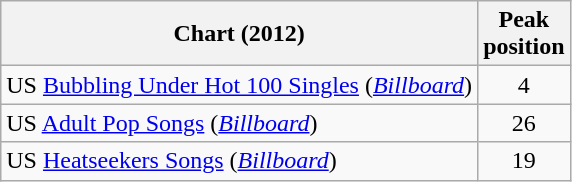<table class="wikitable sortable">
<tr>
<th>Chart (2012)</th>
<th>Peak<br>position</th>
</tr>
<tr>
<td>US <a href='#'>Bubbling Under Hot 100 Singles</a> (<em><a href='#'>Billboard</a></em>)</td>
<td style="text-align:center;">4</td>
</tr>
<tr>
<td>US <a href='#'>Adult Pop Songs</a> (<em><a href='#'>Billboard</a></em>)</td>
<td style="text-align:center;">26</td>
</tr>
<tr>
<td>US <a href='#'>Heatseekers Songs</a> (<em><a href='#'>Billboard</a></em>)</td>
<td style="text-align:center;">19</td>
</tr>
</table>
